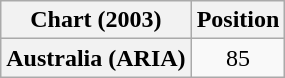<table class="wikitable plainrowheaders" style="text-align:center">
<tr>
<th>Chart (2003)</th>
<th>Position</th>
</tr>
<tr>
<th scope="row">Australia (ARIA)</th>
<td>85</td>
</tr>
</table>
